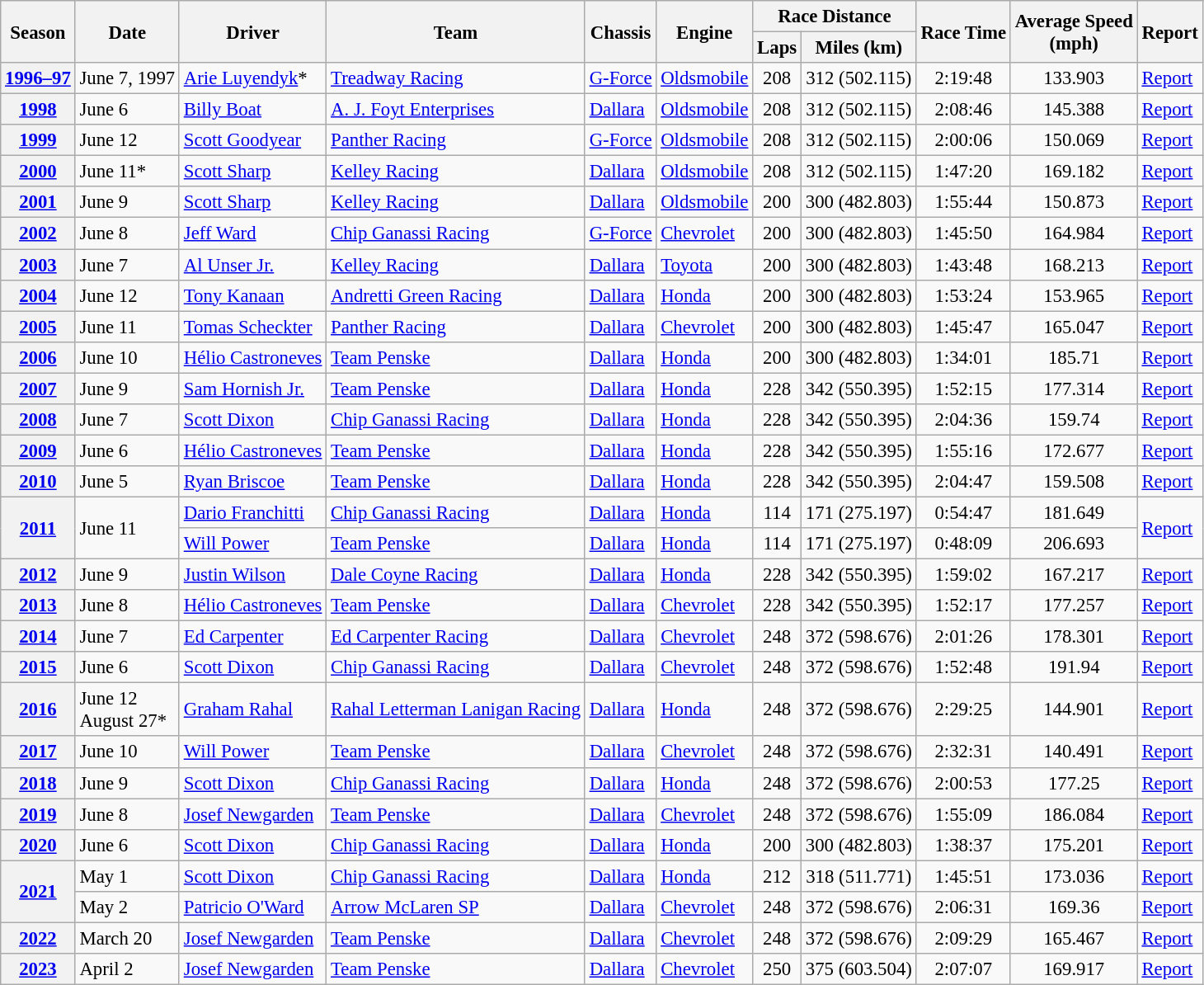<table class="wikitable" style="font-size: 95%;">
<tr>
<th rowspan="2">Season</th>
<th rowspan="2">Date</th>
<th rowspan="2">Driver</th>
<th rowspan="2">Team</th>
<th rowspan="2">Chassis</th>
<th rowspan="2">Engine</th>
<th colspan="2">Race Distance</th>
<th rowspan="2">Race Time</th>
<th rowspan="2">Average Speed<br>(mph)</th>
<th rowspan="2">Report</th>
</tr>
<tr>
<th>Laps</th>
<th>Miles (km)</th>
</tr>
<tr>
<th><a href='#'>1996–97</a></th>
<td>June 7, 1997</td>
<td> <a href='#'>Arie Luyendyk</a>*</td>
<td><a href='#'>Treadway Racing</a></td>
<td><a href='#'>G-Force</a></td>
<td><a href='#'>Oldsmobile</a></td>
<td align="center">208</td>
<td align="center">312 (502.115)</td>
<td align="center">2:19:48</td>
<td align="center">133.903</td>
<td><a href='#'>Report</a></td>
</tr>
<tr>
<th><a href='#'>1998</a></th>
<td>June 6</td>
<td> <a href='#'>Billy Boat</a></td>
<td><a href='#'>A. J. Foyt Enterprises</a></td>
<td><a href='#'>Dallara</a></td>
<td><a href='#'>Oldsmobile</a></td>
<td align="center">208</td>
<td align="center">312 (502.115)</td>
<td align="center">2:08:46</td>
<td align="center">145.388</td>
<td><a href='#'>Report</a></td>
</tr>
<tr>
<th><a href='#'>1999</a></th>
<td>June 12</td>
<td> <a href='#'>Scott Goodyear</a></td>
<td><a href='#'>Panther Racing</a></td>
<td><a href='#'>G-Force</a></td>
<td><a href='#'>Oldsmobile</a></td>
<td align="center">208</td>
<td align="center">312 (502.115)</td>
<td align="center">2:00:06</td>
<td align="center">150.069</td>
<td><a href='#'>Report</a></td>
</tr>
<tr>
<th><a href='#'>2000</a></th>
<td>June 11*</td>
<td> <a href='#'>Scott Sharp</a></td>
<td><a href='#'>Kelley Racing</a></td>
<td><a href='#'>Dallara</a></td>
<td><a href='#'>Oldsmobile</a></td>
<td align="center">208</td>
<td align="center">312 (502.115)</td>
<td align="center">1:47:20</td>
<td align="center">169.182</td>
<td><a href='#'>Report</a></td>
</tr>
<tr>
<th><a href='#'>2001</a></th>
<td>June 9</td>
<td> <a href='#'>Scott Sharp</a></td>
<td><a href='#'>Kelley Racing</a></td>
<td><a href='#'>Dallara</a></td>
<td><a href='#'>Oldsmobile</a></td>
<td align="center">200</td>
<td align="center">300 (482.803)</td>
<td align="center">1:55:44</td>
<td align="center">150.873</td>
<td><a href='#'>Report</a></td>
</tr>
<tr>
<th><a href='#'>2002</a></th>
<td>June 8</td>
<td> <a href='#'>Jeff Ward</a></td>
<td><a href='#'>Chip Ganassi Racing</a></td>
<td><a href='#'>G-Force</a></td>
<td><a href='#'>Chevrolet</a></td>
<td align="center">200</td>
<td align="center">300 (482.803)</td>
<td align="center">1:45:50</td>
<td align="center">164.984</td>
<td><a href='#'>Report</a></td>
</tr>
<tr>
<th><a href='#'>2003</a></th>
<td>June 7</td>
<td> <a href='#'>Al Unser Jr.</a></td>
<td><a href='#'>Kelley Racing</a></td>
<td><a href='#'>Dallara</a></td>
<td><a href='#'>Toyota</a></td>
<td align="center">200</td>
<td align="center">300 (482.803)</td>
<td align="center">1:43:48</td>
<td align="center">168.213</td>
<td><a href='#'>Report</a></td>
</tr>
<tr>
<th><a href='#'>2004</a></th>
<td>June 12</td>
<td> <a href='#'>Tony Kanaan</a></td>
<td><a href='#'>Andretti Green Racing</a></td>
<td><a href='#'>Dallara</a></td>
<td><a href='#'>Honda</a></td>
<td align="center">200</td>
<td align="center">300 (482.803)</td>
<td align="center">1:53:24</td>
<td align="center">153.965</td>
<td><a href='#'>Report</a></td>
</tr>
<tr>
<th><a href='#'>2005</a></th>
<td>June 11</td>
<td> <a href='#'>Tomas Scheckter</a></td>
<td><a href='#'>Panther Racing</a></td>
<td><a href='#'>Dallara</a></td>
<td><a href='#'>Chevrolet</a></td>
<td align="center">200</td>
<td align="center">300 (482.803)</td>
<td align="center">1:45:47</td>
<td align="center">165.047</td>
<td><a href='#'>Report</a></td>
</tr>
<tr>
<th><a href='#'>2006</a></th>
<td>June 10</td>
<td> <a href='#'>Hélio Castroneves</a></td>
<td><a href='#'>Team Penske</a></td>
<td><a href='#'>Dallara</a></td>
<td><a href='#'>Honda</a></td>
<td align="center">200</td>
<td align="center">300 (482.803)</td>
<td align="center">1:34:01</td>
<td align="center">185.71</td>
<td><a href='#'>Report</a></td>
</tr>
<tr>
<th><a href='#'>2007</a></th>
<td>June 9</td>
<td> <a href='#'>Sam Hornish Jr.</a></td>
<td><a href='#'>Team Penske</a></td>
<td><a href='#'>Dallara</a></td>
<td><a href='#'>Honda</a></td>
<td align="center">228</td>
<td align="center">342 (550.395)</td>
<td align="center">1:52:15</td>
<td align="center">177.314</td>
<td><a href='#'>Report</a></td>
</tr>
<tr>
<th><a href='#'>2008</a></th>
<td>June 7</td>
<td> <a href='#'>Scott Dixon</a></td>
<td><a href='#'>Chip Ganassi Racing</a></td>
<td><a href='#'>Dallara</a></td>
<td><a href='#'>Honda</a></td>
<td align="center">228</td>
<td align="center">342 (550.395)</td>
<td align="center">2:04:36</td>
<td align="center">159.74</td>
<td><a href='#'>Report</a></td>
</tr>
<tr>
<th><a href='#'>2009</a></th>
<td>June 6</td>
<td> <a href='#'>Hélio Castroneves</a></td>
<td><a href='#'>Team Penske</a></td>
<td><a href='#'>Dallara</a></td>
<td><a href='#'>Honda</a></td>
<td align="center">228</td>
<td align="center">342 (550.395)</td>
<td align="center">1:55:16</td>
<td align="center">172.677</td>
<td><a href='#'>Report</a></td>
</tr>
<tr>
<th><a href='#'>2010</a></th>
<td>June 5</td>
<td> <a href='#'>Ryan Briscoe</a></td>
<td><a href='#'>Team Penske</a></td>
<td><a href='#'>Dallara</a></td>
<td><a href='#'>Honda</a></td>
<td align="center">228</td>
<td align="center">342 (550.395)</td>
<td align="center">2:04:47</td>
<td align="center">159.508</td>
<td><a href='#'>Report</a></td>
</tr>
<tr>
<th rowspan="2"><a href='#'>2011</a></th>
<td rowspan="2">June 11</td>
<td> <a href='#'>Dario Franchitti</a></td>
<td><a href='#'>Chip Ganassi Racing</a></td>
<td><a href='#'>Dallara</a></td>
<td><a href='#'>Honda</a></td>
<td align="center">114</td>
<td align="center">171 (275.197)</td>
<td align="center">0:54:47</td>
<td align="center">181.649</td>
<td rowspan="2"><a href='#'>Report</a></td>
</tr>
<tr>
<td> <a href='#'>Will Power</a></td>
<td><a href='#'>Team Penske</a></td>
<td><a href='#'>Dallara</a></td>
<td><a href='#'>Honda</a></td>
<td align="center">114</td>
<td align="center">171 (275.197)</td>
<td align="center">0:48:09</td>
<td align="center">206.693</td>
</tr>
<tr>
<th><a href='#'>2012</a></th>
<td>June 9</td>
<td> <a href='#'>Justin Wilson</a></td>
<td><a href='#'>Dale Coyne Racing</a></td>
<td><a href='#'>Dallara</a></td>
<td><a href='#'>Honda</a></td>
<td align="center">228</td>
<td align="center">342 (550.395)</td>
<td align="center">1:59:02</td>
<td align="center">167.217</td>
<td><a href='#'>Report</a></td>
</tr>
<tr>
<th><a href='#'>2013</a></th>
<td>June 8</td>
<td> <a href='#'>Hélio Castroneves</a></td>
<td><a href='#'>Team Penske</a></td>
<td><a href='#'>Dallara</a></td>
<td><a href='#'>Chevrolet</a></td>
<td align="center">228</td>
<td align="center">342 (550.395)</td>
<td align="center">1:52:17</td>
<td align="center">177.257</td>
<td><a href='#'>Report</a></td>
</tr>
<tr>
<th><a href='#'>2014</a></th>
<td>June 7</td>
<td> <a href='#'>Ed Carpenter</a></td>
<td><a href='#'>Ed Carpenter Racing</a></td>
<td><a href='#'>Dallara</a></td>
<td><a href='#'>Chevrolet</a></td>
<td align="center">248</td>
<td align="center">372 (598.676)</td>
<td align="center">2:01:26</td>
<td align="center">178.301</td>
<td><a href='#'>Report</a></td>
</tr>
<tr>
<th><a href='#'>2015</a></th>
<td>June 6</td>
<td> <a href='#'>Scott Dixon</a></td>
<td><a href='#'>Chip Ganassi Racing</a></td>
<td><a href='#'>Dallara</a></td>
<td><a href='#'>Chevrolet</a></td>
<td align="center">248</td>
<td align="center">372 (598.676)</td>
<td align="center">1:52:48</td>
<td align="center">191.94</td>
<td><a href='#'>Report</a></td>
</tr>
<tr>
<th><a href='#'>2016</a></th>
<td>June 12<br>August 27*</td>
<td> <a href='#'>Graham Rahal</a></td>
<td><a href='#'>Rahal Letterman Lanigan Racing</a></td>
<td><a href='#'>Dallara</a></td>
<td><a href='#'>Honda</a></td>
<td align="center">248</td>
<td align="center">372 (598.676)</td>
<td align="center">2:29:25</td>
<td align="center">144.901</td>
<td><a href='#'>Report</a></td>
</tr>
<tr>
<th><a href='#'>2017</a></th>
<td>June 10</td>
<td> <a href='#'>Will Power</a></td>
<td><a href='#'>Team Penske</a></td>
<td><a href='#'>Dallara</a></td>
<td><a href='#'>Chevrolet</a></td>
<td align="center">248</td>
<td align="center">372 (598.676)</td>
<td align="center">2:32:31</td>
<td align="center">140.491</td>
<td><a href='#'>Report</a></td>
</tr>
<tr>
<th><a href='#'>2018</a></th>
<td>June 9</td>
<td> <a href='#'>Scott Dixon</a></td>
<td><a href='#'>Chip Ganassi Racing</a></td>
<td><a href='#'>Dallara</a></td>
<td><a href='#'>Honda</a></td>
<td align="center">248</td>
<td align="center">372 (598.676)</td>
<td align="center">2:00:53</td>
<td align="center">177.25</td>
<td><a href='#'>Report</a></td>
</tr>
<tr>
<th><a href='#'>2019</a></th>
<td>June 8</td>
<td> <a href='#'>Josef Newgarden</a></td>
<td><a href='#'>Team Penske</a></td>
<td><a href='#'>Dallara</a></td>
<td><a href='#'>Chevrolet</a></td>
<td align="center">248</td>
<td align="center">372 (598.676)</td>
<td align="center">1:55:09</td>
<td align="center">186.084</td>
<td><a href='#'>Report</a></td>
</tr>
<tr>
<th><a href='#'>2020</a></th>
<td>June 6</td>
<td> <a href='#'>Scott Dixon</a></td>
<td><a href='#'>Chip Ganassi Racing</a></td>
<td><a href='#'>Dallara</a></td>
<td><a href='#'>Honda</a></td>
<td align="center">200</td>
<td align="center">300 (482.803)</td>
<td align="center">1:38:37</td>
<td align="center">175.201</td>
<td><a href='#'>Report</a></td>
</tr>
<tr>
<th rowspan="2"><a href='#'>2021</a></th>
<td>May 1</td>
<td> <a href='#'>Scott Dixon</a></td>
<td><a href='#'>Chip Ganassi Racing</a></td>
<td><a href='#'>Dallara</a></td>
<td><a href='#'>Honda</a></td>
<td align="center">212</td>
<td align="center">318 (511.771)</td>
<td align="center">1:45:51</td>
<td align="center">173.036</td>
<td><a href='#'>Report</a></td>
</tr>
<tr>
<td>May 2</td>
<td> <a href='#'>Patricio O'Ward</a></td>
<td><a href='#'>Arrow McLaren SP</a></td>
<td><a href='#'>Dallara</a></td>
<td><a href='#'>Chevrolet</a></td>
<td align="center">248</td>
<td align="center">372 (598.676)</td>
<td align="center">2:06:31</td>
<td align="center">169.36</td>
<td><a href='#'>Report</a></td>
</tr>
<tr>
<th><a href='#'>2022</a></th>
<td>March 20</td>
<td> <a href='#'>Josef Newgarden</a></td>
<td><a href='#'>Team Penske</a></td>
<td><a href='#'>Dallara</a></td>
<td><a href='#'>Chevrolet</a></td>
<td align="center">248</td>
<td align="center">372 (598.676)</td>
<td align="center">2:09:29</td>
<td align="center">165.467</td>
<td><a href='#'>Report</a></td>
</tr>
<tr>
<th><a href='#'>2023</a></th>
<td>April 2</td>
<td> <a href='#'>Josef Newgarden</a></td>
<td><a href='#'>Team Penske</a></td>
<td><a href='#'>Dallara</a></td>
<td><a href='#'>Chevrolet</a></td>
<td align="center">250</td>
<td align="center">375 (603.504)</td>
<td align="center">2:07:07</td>
<td align="center">169.917</td>
<td><a href='#'>Report</a></td>
</tr>
</table>
